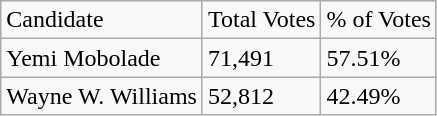<table class="wikitable">
<tr>
<td>Candidate</td>
<td>Total Votes</td>
<td>% of Votes</td>
</tr>
<tr>
<td>Yemi Mobolade</td>
<td>71,491</td>
<td>57.51%</td>
</tr>
<tr>
<td>Wayne W. Williams</td>
<td>52,812</td>
<td>42.49%</td>
</tr>
</table>
